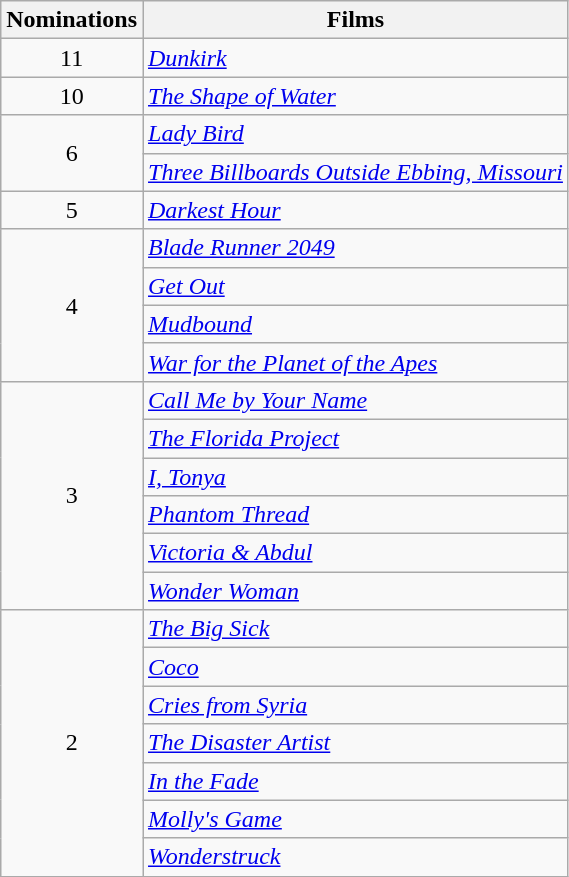<table class="wikitable">
<tr>
<th>Nominations</th>
<th>Films</th>
</tr>
<tr>
<td align="center">11</td>
<td><em><a href='#'>Dunkirk</a></em></td>
</tr>
<tr>
<td align="center">10</td>
<td><em><a href='#'>The Shape of Water</a></em></td>
</tr>
<tr>
<td rowspan="2" align="center">6</td>
<td><em><a href='#'>Lady Bird</a></em></td>
</tr>
<tr>
<td><em><a href='#'>Three Billboards Outside Ebbing, Missouri</a></em></td>
</tr>
<tr>
<td align="center">5</td>
<td><em><a href='#'>Darkest Hour</a></em></td>
</tr>
<tr>
<td rowspan="4" align="center">4</td>
<td><em><a href='#'>Blade Runner 2049</a></em></td>
</tr>
<tr>
<td><em><a href='#'>Get Out</a></em></td>
</tr>
<tr>
<td><em><a href='#'>Mudbound</a></em></td>
</tr>
<tr>
<td><em><a href='#'>War for the Planet of the Apes</a></em></td>
</tr>
<tr>
<td rowspan="6" align="center">3</td>
<td><em><a href='#'>Call Me by Your Name</a></em></td>
</tr>
<tr>
<td><em><a href='#'>The Florida Project</a></em></td>
</tr>
<tr>
<td><em><a href='#'>I, Tonya</a></em></td>
</tr>
<tr>
<td><em><a href='#'>Phantom Thread</a></em></td>
</tr>
<tr>
<td><em><a href='#'>Victoria & Abdul</a></em></td>
</tr>
<tr>
<td><em><a href='#'>Wonder Woman</a></em></td>
</tr>
<tr>
<td rowspan="7" align="center">2</td>
<td><em><a href='#'>The Big Sick</a></em></td>
</tr>
<tr>
<td><em><a href='#'>Coco</a></em></td>
</tr>
<tr>
<td><em><a href='#'>Cries from Syria</a></em></td>
</tr>
<tr>
<td><em><a href='#'>The Disaster Artist</a></em></td>
</tr>
<tr>
<td><em><a href='#'>In the Fade</a></em></td>
</tr>
<tr>
<td><em><a href='#'>Molly's Game</a></em></td>
</tr>
<tr>
<td><em><a href='#'>Wonderstruck</a></em></td>
</tr>
</table>
